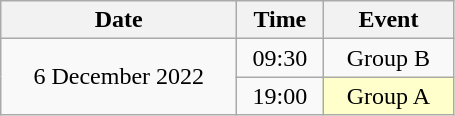<table class = "wikitable" style="text-align:center;">
<tr>
<th width=150>Date</th>
<th width=50>Time</th>
<th width=80>Event</th>
</tr>
<tr>
<td rowspan=2>6 December 2022</td>
<td>09:30</td>
<td>Group B</td>
</tr>
<tr>
<td>19:00</td>
<td bgcolor=ffffcc>Group A</td>
</tr>
</table>
